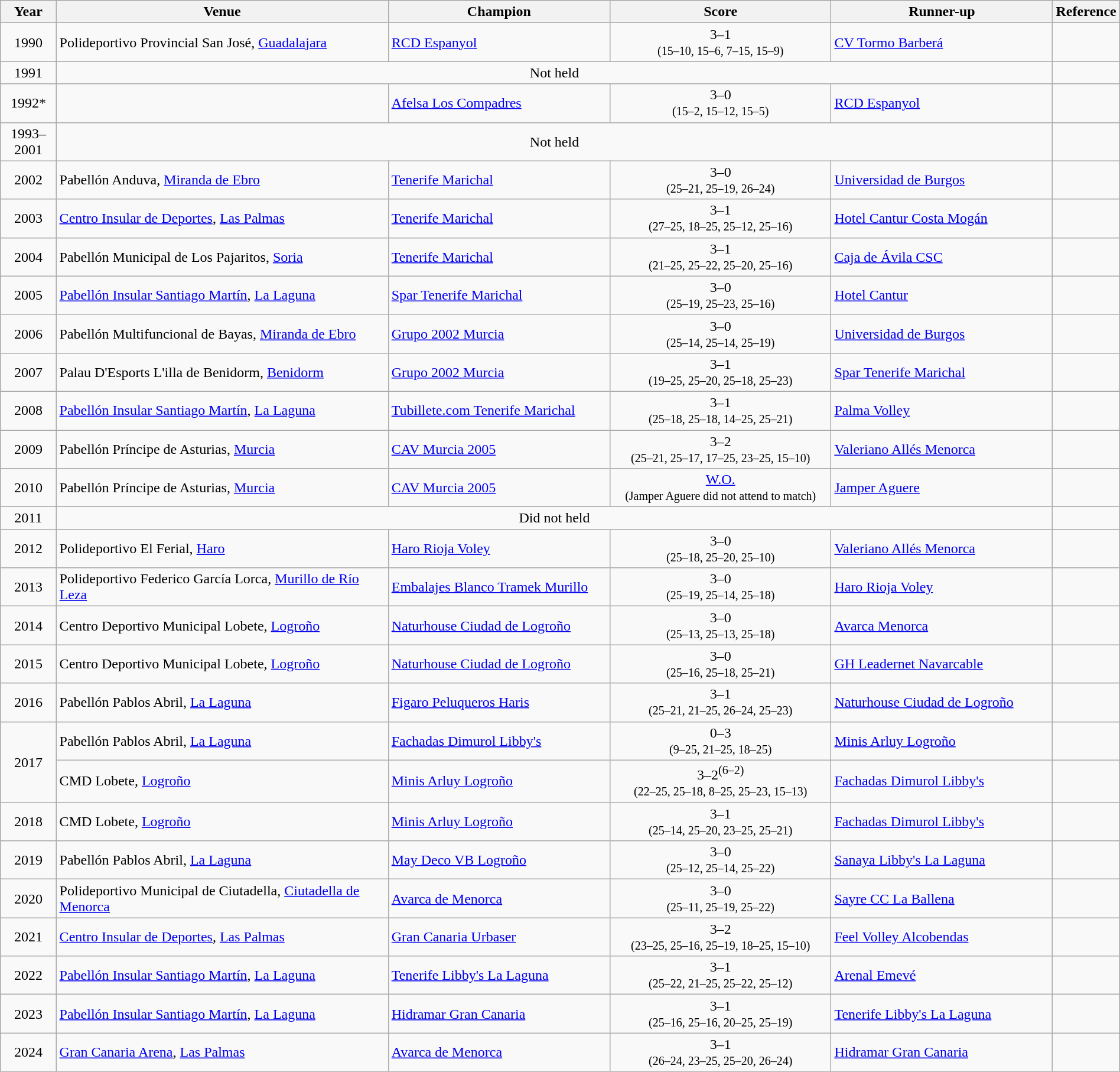<table class="wikitable" width=100%>
<tr>
<th width=5%>Year</th>
<th width=30%>Venue</th>
<th width=20%>Champion</th>
<th width=20%>Score</th>
<th width=20%>Runner-up</th>
<th width=5%>Reference</th>
</tr>
<tr>
<td align=center>1990</td>
<td>Polideportivo Provincial San José, <a href='#'>Guadalajara</a></td>
<td><a href='#'>RCD Espanyol</a></td>
<td align=center>3–1<br><small>(15–10, 15–6, 7–15, 15–9)</small></td>
<td><a href='#'>CV Tormo Barberá</a></td>
<td></td>
</tr>
<tr>
<td align=center>1991</td>
<td align=center colspan=4>Not held</td>
<td></td>
</tr>
<tr>
<td align=center>1992*</td>
<td></td>
<td><a href='#'>Afelsa Los Compadres</a></td>
<td align=center>3–0<br><small>(15–2, 15–12, 15–5)</small></td>
<td><a href='#'>RCD Espanyol</a></td>
<td></td>
</tr>
<tr>
<td align=center>1993–2001</td>
<td align=center colspan=4>Not held</td>
<td></td>
</tr>
<tr>
<td align=center>2002</td>
<td>Pabellón Anduva, <a href='#'>Miranda de Ebro</a></td>
<td><a href='#'>Tenerife Marichal</a></td>
<td align=center>3–0<br><small>(25–21, 25–19, 26–24)</small></td>
<td><a href='#'>Universidad de Burgos</a></td>
<td></td>
</tr>
<tr>
<td align=center>2003</td>
<td><a href='#'>Centro Insular de Deportes</a>, <a href='#'>Las Palmas</a></td>
<td><a href='#'>Tenerife Marichal</a></td>
<td align=center>3–1<br><small>(27–25, 18–25, 25–12, 25–16)</small></td>
<td><a href='#'>Hotel Cantur Costa Mogán</a></td>
<td></td>
</tr>
<tr>
<td align=center>2004</td>
<td>Pabellón Municipal de Los Pajaritos, <a href='#'>Soria</a></td>
<td><a href='#'>Tenerife Marichal</a></td>
<td align=center>3–1<br><small>(21–25, 25–22, 25–20, 25–16)</small></td>
<td><a href='#'>Caja de Ávila CSC</a></td>
<td></td>
</tr>
<tr>
<td align=center>2005</td>
<td><a href='#'>Pabellón Insular Santiago Martín</a>, <a href='#'>La Laguna</a></td>
<td><a href='#'>Spar Tenerife Marichal</a></td>
<td align=center>3–0<br><small>(25–19, 25–23, 25–16)</small></td>
<td><a href='#'>Hotel Cantur</a></td>
<td></td>
</tr>
<tr>
<td align=center>2006</td>
<td>Pabellón Multifuncional de Bayas, <a href='#'>Miranda de Ebro</a></td>
<td><a href='#'>Grupo 2002 Murcia</a></td>
<td align=center>3–0<br><small>(25–14, 25–14, 25–19)</small></td>
<td><a href='#'>Universidad de Burgos</a></td>
<td></td>
</tr>
<tr>
<td align=center>2007</td>
<td>Palau D'Esports L'illa de Benidorm, <a href='#'>Benidorm</a></td>
<td><a href='#'>Grupo 2002 Murcia</a></td>
<td align=center>3–1<br><small>(19–25, 25–20, 25–18, 25–23)</small></td>
<td><a href='#'>Spar Tenerife Marichal</a></td>
<td></td>
</tr>
<tr>
<td align=center>2008</td>
<td><a href='#'>Pabellón Insular Santiago Martín</a>, <a href='#'>La Laguna</a></td>
<td><a href='#'>Tubillete.com Tenerife Marichal</a></td>
<td align=center>3–1<br><small>(25–18, 25–18, 14–25, 25–21)</small></td>
<td><a href='#'>Palma Volley</a></td>
<td></td>
</tr>
<tr>
<td align=center>2009</td>
<td>Pabellón Príncipe de Asturias, <a href='#'>Murcia</a></td>
<td><a href='#'>CAV Murcia 2005</a></td>
<td align=center>3–2<br><small>(25–21, 25–17, 17–25, 23–25, 15–10)</small></td>
<td><a href='#'>Valeriano Allés Menorca</a></td>
<td></td>
</tr>
<tr>
<td align=center>2010</td>
<td>Pabellón Príncipe de Asturias, <a href='#'>Murcia</a></td>
<td><a href='#'>CAV Murcia 2005</a></td>
<td align=center><a href='#'>W.O.</a><br><small>(Jamper Aguere did not attend to match)</small></td>
<td><a href='#'>Jamper Aguere</a></td>
<td></td>
</tr>
<tr>
<td align=center>2011</td>
<td align=center colspan=4>Did not held</td>
<td></td>
</tr>
<tr>
<td align=center>2012</td>
<td>Polideportivo El Ferial, <a href='#'>Haro</a></td>
<td><a href='#'>Haro Rioja Voley</a></td>
<td align=center>3–0<br><small>(25–18, 25–20, 25–10)</small></td>
<td><a href='#'>Valeriano Allés Menorca</a></td>
<td></td>
</tr>
<tr>
<td align=center>2013</td>
<td>Polideportivo Federico García Lorca, <a href='#'>Murillo de Río Leza</a></td>
<td><a href='#'>Embalajes Blanco Tramek Murillo</a></td>
<td align=center>3–0<br><small>(25–19, 25–14, 25–18)</small></td>
<td><a href='#'>Haro Rioja Voley</a></td>
<td></td>
</tr>
<tr>
<td align=center>2014</td>
<td>Centro Deportivo Municipal Lobete, <a href='#'>Logroño</a></td>
<td><a href='#'>Naturhouse Ciudad de Logroño</a></td>
<td align=center>3–0<br><small>(25–13, 25–13, 25–18)</small></td>
<td><a href='#'>Avarca Menorca</a></td>
<td></td>
</tr>
<tr>
<td align=center>2015</td>
<td>Centro Deportivo Municipal Lobete, <a href='#'>Logroño</a></td>
<td><a href='#'>Naturhouse Ciudad de Logroño</a></td>
<td align=center>3–0<br><small>(25–16, 25–18, 25–21)</small></td>
<td><a href='#'>GH Leadernet Navarcable</a></td>
<td></td>
</tr>
<tr>
<td align=center>2016</td>
<td>Pabellón Pablos Abril, <a href='#'>La Laguna</a></td>
<td><a href='#'>Figaro Peluqueros Haris</a></td>
<td align=center>3–1<br><small>(25–21, 21–25, 26–24, 25–23)</small></td>
<td><a href='#'>Naturhouse Ciudad de Logroño</a></td>
<td></td>
</tr>
<tr>
<td align=center rowspan=2>2017</td>
<td>Pabellón Pablos Abril, <a href='#'>La Laguna</a></td>
<td><a href='#'>Fachadas Dimurol Libby's</a></td>
<td align=center>0–3<br><small>(9–25, 21–25, 18–25)</small></td>
<td><a href='#'>Minis Arluy Logroño</a></td>
<td></td>
</tr>
<tr>
<td>CMD Lobete, <a href='#'>Logroño</a></td>
<td><a href='#'>Minis Arluy Logroño</a></td>
<td align=center>3–2<sup>(6–2)</sup><br><small>(22–25, 25–18, 8–25, 25–23, 15–13)</small></td>
<td><a href='#'>Fachadas Dimurol Libby's</a></td>
<td></td>
</tr>
<tr>
<td align=center>2018</td>
<td>CMD Lobete, <a href='#'>Logroño</a></td>
<td><a href='#'>Minis Arluy Logroño</a></td>
<td align=center>3–1<br><small>(25–14, 25–20, 23–25, 25–21)</small></td>
<td><a href='#'>Fachadas Dimurol Libby's</a></td>
<td></td>
</tr>
<tr>
<td align=center>2019</td>
<td>Pabellón Pablos Abril, <a href='#'>La Laguna</a></td>
<td><a href='#'>May Deco VB Logroño</a></td>
<td align=center>3–0<br><small>(25–12, 25–14, 25–22)</small></td>
<td><a href='#'>Sanaya Libby's La Laguna</a></td>
<td></td>
</tr>
<tr>
<td align=center>2020</td>
<td>Polideportivo Municipal de Ciutadella, <a href='#'>Ciutadella de Menorca</a></td>
<td><a href='#'>Avarca de Menorca</a></td>
<td align=center>3–0<br><small>(25–11, 25–19, 25–22)</small></td>
<td><a href='#'>Sayre CC La Ballena</a></td>
<td></td>
</tr>
<tr>
<td align=center>2021</td>
<td><a href='#'>Centro Insular de Deportes</a>, <a href='#'>Las Palmas</a></td>
<td><a href='#'>Gran Canaria Urbaser</a></td>
<td align=center>3–2<br><small>(23–25, 25–16, 25–19, 18–25, 15–10)</small></td>
<td><a href='#'>Feel Volley Alcobendas</a></td>
<td></td>
</tr>
<tr>
<td align=center>2022</td>
<td><a href='#'>Pabellón Insular Santiago Martín</a>, <a href='#'>La Laguna</a></td>
<td><a href='#'>Tenerife Libby's La Laguna</a></td>
<td align=center>3–1<br><small>(25–22, 21–25, 25–22, 25–12)</small></td>
<td><a href='#'>Arenal Emevé</a></td>
<td></td>
</tr>
<tr>
<td align=center>2023</td>
<td><a href='#'>Pabellón Insular Santiago Martín</a>, <a href='#'>La Laguna</a></td>
<td><a href='#'>Hidramar Gran Canaria</a></td>
<td align=center>3–1<br><small>(25–16, 25–16, 20–25, 25–19)</small></td>
<td><a href='#'>Tenerife Libby's La Laguna</a></td>
<td></td>
</tr>
<tr>
<td align=center>2024</td>
<td><a href='#'>Gran Canaria Arena</a>, <a href='#'>Las Palmas</a></td>
<td><a href='#'>Avarca de Menorca</a></td>
<td align=center>3–1<br><small>(26–24, 23–25, 25–20, 26–24)</small></td>
<td><a href='#'>Hidramar Gran Canaria</a></td>
<td></td>
</tr>
</table>
